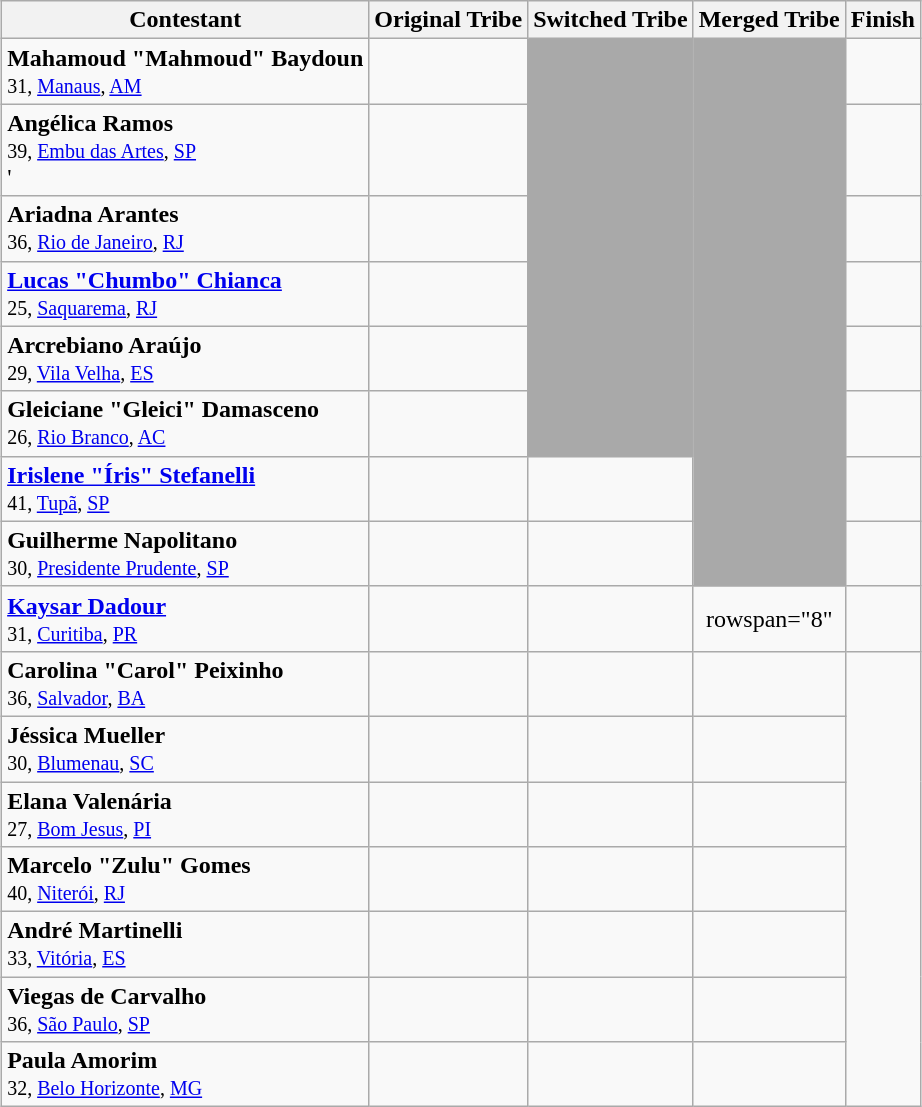<table class="wikitable sortable" style="margin:auto; text-align:center">
<tr>
<th>Contestant</th>
<th>Original Tribe</th>
<th>Switched Tribe</th>
<th>Merged Tribe</th>
<th>Finish</th>
</tr>
<tr>
<td align="left"><strong>Mahamoud "Mahmoud" Baydoun</strong><br><small>31, <a href='#'>Manaus</a>, <a href='#'>AM</a></small><br></td>
<td></td>
<td rowspan="6" bgcolor="darkgray"></td>
<td rowspan="8" bgcolor="darkgray"></td>
<td></td>
</tr>
<tr>
<td align="left"><strong>Angélica Ramos</strong><br><small>39, <a href='#'>Embu das Artes</a>, <a href='#'>SP</a></small><br>'</td>
<td></td>
<td></td>
</tr>
<tr>
<td align="left"><strong>Ariadna Arantes</strong><br><small>36, <a href='#'>Rio de Janeiro</a>, <a href='#'>RJ</a></small><br></td>
<td></td>
<td></td>
</tr>
<tr>
<td align="left"><strong><a href='#'>Lucas "Chumbo" Chianca</a></strong><br><small>25, <a href='#'>Saquarema</a>, <a href='#'>RJ</a></small><br></td>
<td></td>
<td></td>
</tr>
<tr>
<td align="left"><strong>Arcrebiano Araújo</strong><br><small>29, <a href='#'>Vila Velha</a>, <a href='#'>ES</a></small><br></td>
<td></td>
<td></td>
</tr>
<tr>
<td align="left"><strong>Gleiciane "Gleici" Damasceno</strong><br><small>26, <a href='#'>Rio Branco</a>, <a href='#'>AC</a></small><br></td>
<td></td>
<td></td>
</tr>
<tr>
<td align="left"><strong><a href='#'>Irislene "Íris" Stefanelli</a></strong><br><small>41, <a href='#'>Tupã</a>, <a href='#'>SP</a></small><br></td>
<td></td>
<td></td>
<td></td>
</tr>
<tr>
<td align="left"><strong>Guilherme Napolitano</strong><br><small>30, <a href='#'>Presidente Prudente</a>, <a href='#'>SP</a></small><br></td>
<td></td>
<td></td>
<td></td>
</tr>
<tr>
<td align="left"><strong><a href='#'>Kaysar Dadour</a></strong><br><small>31, <a href='#'>Curitiba</a>, <a href='#'>PR</a></small><br></td>
<td></td>
<td></td>
<td>rowspan="8" </td>
<td></td>
</tr>
<tr>
<td align="left"><strong>Carolina "Carol" Peixinho</strong><br><small>36, <a href='#'>Salvador</a>, <a href='#'>BA</a></small><br></td>
<td></td>
<td></td>
<td></td>
</tr>
<tr>
<td align="left"><strong>Jéssica Mueller</strong><br><small>30, <a href='#'>Blumenau</a>, <a href='#'>SC</a></small><br></td>
<td></td>
<td></td>
<td></td>
</tr>
<tr>
<td align="left"><strong>Elana Valenária</strong><br><small>27, <a href='#'>Bom Jesus</a>, <a href='#'>PI</a></small><br></td>
<td></td>
<td></td>
<td></td>
</tr>
<tr>
<td align="left"><strong>Marcelo "Zulu" Gomes</strong><br><small>40, <a href='#'>Niterói</a>, <a href='#'>RJ</a></small><br></td>
<td></td>
<td></td>
<td></td>
</tr>
<tr>
<td align="left"><strong>André Martinelli</strong><br><small>33, <a href='#'>Vitória</a>, <a href='#'>ES</a></small><br></td>
<td></td>
<td></td>
<td></td>
</tr>
<tr>
<td align="left"><strong>Viegas de Carvalho</strong><br><small>36, <a href='#'>São Paulo</a>, <a href='#'>SP</a></small><br></td>
<td></td>
<td></td>
<td></td>
</tr>
<tr>
<td align="left"><strong>Paula Amorim</strong><br><small>32, <a href='#'>Belo Horizonte</a>, <a href='#'>MG</a></small><br></td>
<td></td>
<td></td>
<td></td>
</tr>
</table>
